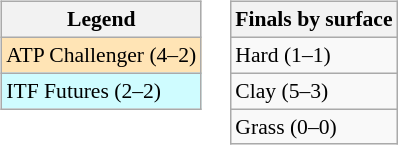<table>
<tr valign=top>
<td><br><table class=wikitable style=font-size:90%>
<tr>
<th>Legend</th>
</tr>
<tr bgcolor=moccasin>
<td>ATP Challenger (4–2)</td>
</tr>
<tr bgcolor=cffcff>
<td>ITF Futures (2–2)</td>
</tr>
</table>
</td>
<td><br><table class=wikitable style=font-size:90%>
<tr>
<th>Finals by surface</th>
</tr>
<tr>
<td>Hard (1–1)</td>
</tr>
<tr>
<td>Clay (5–3)</td>
</tr>
<tr>
<td>Grass (0–0)</td>
</tr>
</table>
</td>
</tr>
</table>
